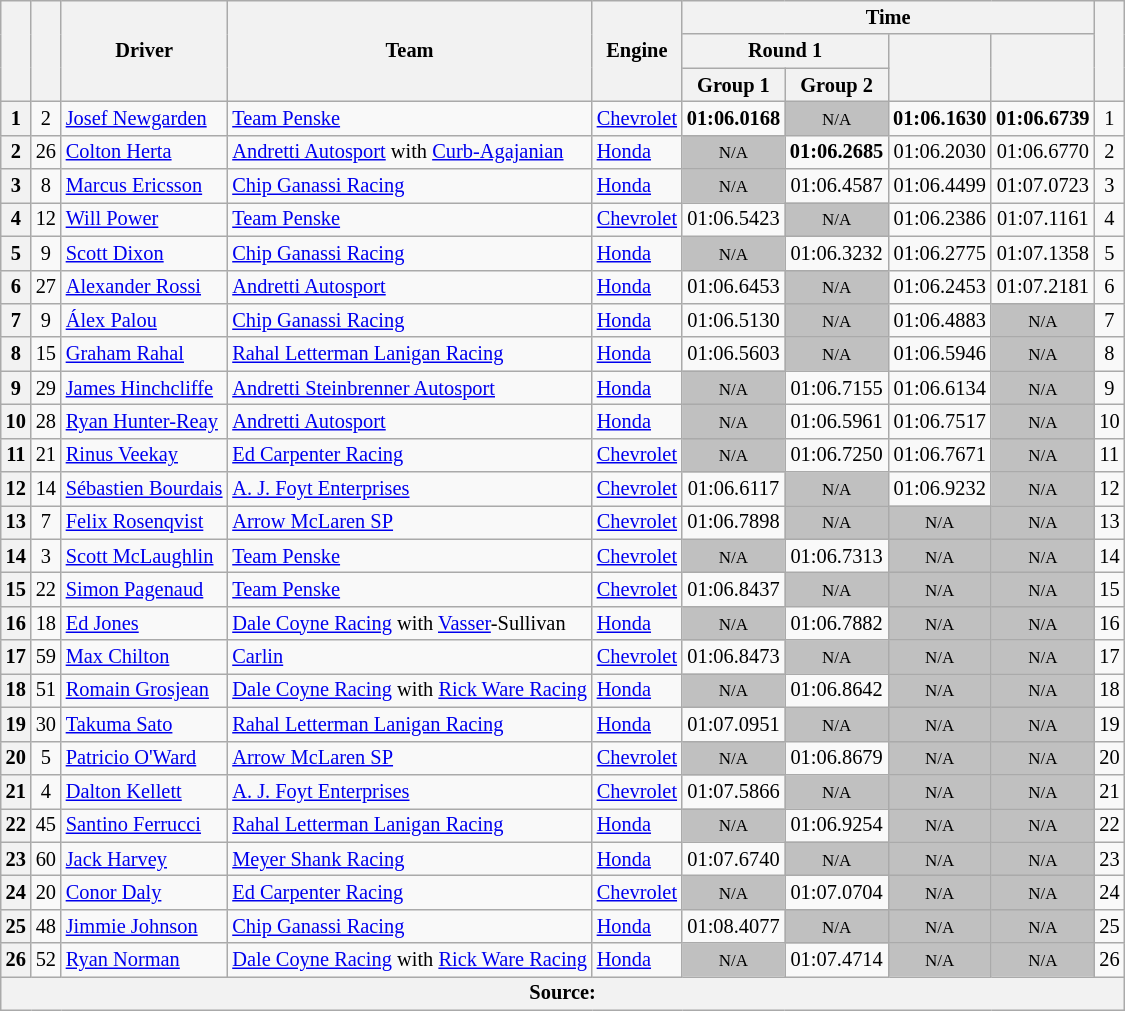<table class="wikitable sortable" style="text-align:center; font-size:85%;">
<tr>
<th rowspan="3"></th>
<th rowspan="3"></th>
<th rowspan="3">Driver</th>
<th rowspan="3">Team</th>
<th rowspan="3">Engine</th>
<th colspan="4" style="text-align:center;">Time</th>
<th rowspan="3"></th>
</tr>
<tr>
<th scope="col" colspan="2">Round 1</th>
<th scope="col" rowspan="2"></th>
<th scope="col" rowspan="2"></th>
</tr>
<tr>
<th scope="col">Group 1</th>
<th scope="col">Group 2</th>
</tr>
<tr>
<th scope="row">1</th>
<td style="text-align:center;">2</td>
<td style="text-align:left;"> <a href='#'>Josef Newgarden</a> <strong></strong></td>
<td style="text-align:left;"><a href='#'>Team Penske</a></td>
<td style="text-align:left;"><a href='#'>Chevrolet</a></td>
<td><strong>01:06.0168</strong></td>
<td style="background:silver; text-align:center;"><small>N/A</small></td>
<td><strong>01:06.1630</strong></td>
<td><strong>01:06.6739</strong></td>
<td style="text-align:center;">1</td>
</tr>
<tr>
<th scope="row">2</th>
<td style="text-align:center;">26</td>
<td style="text-align:left;"> <a href='#'>Colton Herta</a></td>
<td style="text-align:left;"><a href='#'>Andretti Autosport</a> with <a href='#'>Curb-Agajanian</a></td>
<td style="text-align:left;"><a href='#'>Honda</a></td>
<td style="background:silver; text-align:center;"><small>N/A</small></td>
<td><strong>01:06.2685</strong></td>
<td>01:06.2030</td>
<td>01:06.6770</td>
<td style="text-align:center;">2</td>
</tr>
<tr>
<th scope="row">3</th>
<td style="text-align:center;">8</td>
<td style="text-align:left;"> <a href='#'>Marcus Ericsson</a></td>
<td style="text-align:left;"><a href='#'>Chip Ganassi Racing</a></td>
<td style="text-align:left;"><a href='#'>Honda</a></td>
<td style="background:silver; text-align:center;"><small>N/A</small></td>
<td>01:06.4587</td>
<td>01:06.4499</td>
<td>01:07.0723</td>
<td style="text-align:center;">3</td>
</tr>
<tr>
<th scope="row">4</th>
<td style="text-align:center;">12</td>
<td style="text-align:left;"> <a href='#'>Will Power</a> <strong></strong></td>
<td style="text-align:left;"><a href='#'>Team Penske</a></td>
<td style="text-align:left;"><a href='#'>Chevrolet</a></td>
<td>01:06.5423</td>
<td style="background:silver; text-align:center;"><small>N/A</small></td>
<td>01:06.2386</td>
<td>01:07.1161</td>
<td style="text-align:center;">4</td>
</tr>
<tr>
<th scope="row">5</th>
<td style="text-align:center;">9</td>
<td style="text-align:left;"> <a href='#'>Scott Dixon</a> <strong></strong></td>
<td style="text-align:left;"><a href='#'>Chip Ganassi Racing</a></td>
<td style="text-align:left;"><a href='#'>Honda</a></td>
<td style="background:silver; text-align:center;"><small>N/A</small></td>
<td>01:06.3232</td>
<td>01:06.2775</td>
<td>01:07.1358</td>
<td style="text-align:center;">5</td>
</tr>
<tr>
<th scope="row">6</th>
<td style="text-align:center;">27</td>
<td style="text-align:left;"> <a href='#'>Alexander Rossi</a> <strong></strong></td>
<td style="text-align:left;"><a href='#'>Andretti Autosport</a></td>
<td style="text-align:left;"><a href='#'>Honda</a></td>
<td>01:06.6453</td>
<td style="background:silver; text-align:center;"><small>N/A</small></td>
<td>01:06.2453</td>
<td>01:07.2181</td>
<td style="text-align:center;">6</td>
</tr>
<tr>
<th scope="row">7</th>
<td style="text-align:center;">9</td>
<td style="text-align:left;"> <a href='#'>Álex Palou</a></td>
<td style="text-align:left;"><a href='#'>Chip Ganassi Racing</a></td>
<td style="text-align:left;"><a href='#'>Honda</a></td>
<td>01:06.5130</td>
<td style="background:silver; text-align:center;"><small>N/A</small></td>
<td>01:06.4883</td>
<td style="background:silver; text-align:center;" data-sort- value="7"><small>N/A</small></td>
<td style="text-align:center;">7</td>
</tr>
<tr>
<th scope="row">8</th>
<td style="text-align:center;">15</td>
<td style="text-align:left;"> <a href='#'>Graham Rahal</a> <strong></strong></td>
<td style="text-align:left;"><a href='#'>Rahal Letterman Lanigan Racing</a></td>
<td style="text-align:left;"><a href='#'>Honda</a></td>
<td>01:06.5603</td>
<td style="background:silver; text-align:center;"><small>N/A</small></td>
<td>01:06.5946</td>
<td style="background:silver; text-align:center;" data-sort- value="8"><small>N/A</small></td>
<td style="text-align:center;">8</td>
</tr>
<tr>
<th scope="row">9</th>
<td style="text-align:center;">29</td>
<td style="text-align:left;"> <a href='#'>James Hinchcliffe</a></td>
<td style="text-align:left;"><a href='#'>Andretti Steinbrenner Autosport</a></td>
<td style="text-align:left;"><a href='#'>Honda</a></td>
<td style="background:silver; text-align:center;"><small>N/A</small></td>
<td>01:06.7155</td>
<td>01:06.6134</td>
<td style="background:silver; text-align:center;" data-sort- value="9"><small>N/A</small></td>
<td style="text-align:center;">9</td>
</tr>
<tr>
<th scope="row">10</th>
<td style="text-align:center;">28</td>
<td style="text-align:left;"> <a href='#'>Ryan Hunter-Reay</a></td>
<td style="text-align:left;"><a href='#'>Andretti Autosport</a></td>
<td style="text-align:left;"><a href='#'>Honda</a></td>
<td style="background:silver; text-align:center;"><small>N/A</small></td>
<td>01:06.5961</td>
<td>01:06.7517</td>
<td style="background:silver; text-align:center;" data-sort- value="10"><small>N/A</small></td>
<td style="text-align:center;">10</td>
</tr>
<tr>
<th scope="row">11</th>
<td style="text-align:center;">21</td>
<td style="text-align:left;"> <a href='#'>Rinus Veekay</a></td>
<td style="text-align:left;"><a href='#'>Ed Carpenter Racing</a></td>
<td style="text-align:left;"><a href='#'>Chevrolet</a></td>
<td style="background:silver; text-align:center;"><small>N/A</small></td>
<td>01:06.7250</td>
<td>01:06.7671</td>
<td style="background:silver; text-align:center;" data-sort- value="11"><small>N/A</small></td>
<td style="text-align:center;">11</td>
</tr>
<tr>
<th scope="row">12</th>
<td style="text-align:center;">14</td>
<td style="text-align:left;"> <a href='#'>Sébastien Bourdais</a></td>
<td style="text-align:left;"><a href='#'>A. J. Foyt Enterprises</a></td>
<td style="text-align:left;"><a href='#'>Chevrolet</a></td>
<td>01:06.6117</td>
<td style="background:silver; text-align:center;"><small>N/A</small></td>
<td>01:06.9232</td>
<td style="background:silver; text-align:center;" data-sort- value="12"><small>N/A</small></td>
<td style="text-align:center;">12</td>
</tr>
<tr>
<th scope="row">13</th>
<td style="text-align:center;">7</td>
<td style="text-align:left;"> <a href='#'>Felix Rosenqvist</a></td>
<td style="text-align:left;"><a href='#'>Arrow McLaren SP</a></td>
<td style="text-align:left;"><a href='#'>Chevrolet</a></td>
<td>01:06.7898</td>
<td style="background:silver; text-align:center;"><small>N/A</small></td>
<td style="background:silver; text-align:center;" data-sort- value="13"><small>N/A</small></td>
<td style="background:silver; text-align:center;" data-sort- value="13"><small>N/A</small></td>
<td style="text-align:center;">13</td>
</tr>
<tr>
<th scope="row">14</th>
<td style="text-align:center;">3</td>
<td style="text-align:left;"> <a href='#'>Scott McLaughlin</a> <strong></strong></td>
<td style="text-align:left;"><a href='#'>Team Penske</a></td>
<td style="text-align:left;"><a href='#'>Chevrolet</a></td>
<td style="background:silver; text-align:center;"><small>N/A</small></td>
<td>01:06.7313</td>
<td style="background:silver; text-align:center;" data-sort- value="14"><small>N/A</small></td>
<td style="background:silver; text-align:center;" data-sort- value="14"><small>N/A</small></td>
<td style="text-align:center;">14</td>
</tr>
<tr>
<th scope="row">15</th>
<td style="text-align:center;">22</td>
<td style="text-align:left;"> <a href='#'>Simon Pagenaud</a> <strong></strong></td>
<td style="text-align:left;"><a href='#'>Team Penske</a></td>
<td style="text-align:left;"><a href='#'>Chevrolet</a></td>
<td>01:06.8437</td>
<td style="background:silver; text-align:center;"><small>N/A</small></td>
<td style="background:silver; text-align:center;" data-sort- value="15"><small>N/A</small></td>
<td style="background:silver; text-align:center;" data-sort- value="15"><small>N/A</small></td>
<td style="text-align:center;">15</td>
</tr>
<tr>
<th scope="row">16</th>
<td style="text-align:center;">18</td>
<td style="text-align:left;"> <a href='#'>Ed Jones</a></td>
<td style="text-align:left;"><a href='#'>Dale Coyne Racing</a> with <a href='#'>Vasser</a>-Sullivan</td>
<td style="text-align:left;"><a href='#'>Honda</a></td>
<td style="background:silver; text-align:center;"><small>N/A</small></td>
<td>01:06.7882</td>
<td style="background:silver; text-align:center;" data-sort- value="16"><small>N/A</small></td>
<td style="background:silver; text-align:center;" data-sort- value="16"><small>N/A</small></td>
<td style="text-align:center;">16</td>
</tr>
<tr>
<th scope="row">17</th>
<td style="text-align:center;">59</td>
<td style="text-align:left;"> <a href='#'>Max Chilton</a></td>
<td style="text-align:left;"><a href='#'>Carlin</a></td>
<td style="text-align:left;"><a href='#'>Chevrolet</a></td>
<td>01:06.8473</td>
<td style="background:silver; text-align:center;"><small>N/A</small></td>
<td style="background:silver; text-align:center;" data-sort- value="17"><small>N/A</small></td>
<td style="background:silver; text-align:center;" data-sort- value="17"><small>N/A</small></td>
<td style="text-align:center;">17</td>
</tr>
<tr>
<th scope="row">18</th>
<td style="text-align:center;">51</td>
<td style="text-align:left;"> <a href='#'>Romain Grosjean</a> <strong></strong></td>
<td style="text-align:left;"><a href='#'>Dale Coyne Racing</a> with <a href='#'>Rick Ware Racing</a></td>
<td style="text-align:left;"><a href='#'>Honda</a></td>
<td style="background:silver; text-align:center;"><small>N/A</small></td>
<td>01:06.8642</td>
<td style="background:silver; text-align:center;" data-sort- value="18"><small>N/A</small></td>
<td style="background:silver; text-align:center;" data-sort- value="18"><small>N/A</small></td>
<td style="text-align:center;">18</td>
</tr>
<tr>
<th scope="row">19</th>
<td style="text-align:center;">30</td>
<td style="text-align:left;"> <a href='#'>Takuma Sato</a></td>
<td style="text-align:left;"><a href='#'>Rahal Letterman Lanigan Racing</a></td>
<td style="text-align:left;"><a href='#'>Honda</a></td>
<td>01:07.0951</td>
<td style="background:silver; text-align:center;"><small>N/A</small></td>
<td style="background:silver; text-align:center;" data-sort- value="19"><small>N/A</small></td>
<td style="background:silver; text-align:center;" data-sort- value="19"><small>N/A</small></td>
<td style="text-align:center;">19</td>
</tr>
<tr>
<th scope="row">20</th>
<td style="text-align:center;">5</td>
<td style="text-align:left;"> <a href='#'>Patricio O'Ward</a></td>
<td style="text-align:left;"><a href='#'>Arrow McLaren SP</a></td>
<td style="text-align:left;"><a href='#'>Chevrolet</a></td>
<td style="background:silver; text-align:center;"><small>N/A</small></td>
<td>01:06.8679</td>
<td style="background:silver; text-align:center;" data-sort- value="20"><small>N/A</small></td>
<td style="background:silver; text-align:center;" data-sort- value="20"><small>N/A</small></td>
<td style="text-align:center;">20</td>
</tr>
<tr>
<th scope="row">21</th>
<td style="text-align:center;">4</td>
<td style="text-align:left;"> <a href='#'>Dalton Kellett</a></td>
<td style="text-align:left;"><a href='#'>A. J. Foyt Enterprises</a></td>
<td style="text-align:left;"><a href='#'>Chevrolet</a></td>
<td>01:07.5866</td>
<td style="background:silver; text-align:center;"><small>N/A</small></td>
<td style="background:silver; text-align:center;" data-sort- value="21"><small>N/A</small></td>
<td style="background:silver; text-align:center;" data-sort- value="21"><small>N/A</small></td>
<td style="text-align:center;">21</td>
</tr>
<tr>
<th scope="row">22</th>
<td style="text-align:center;">45</td>
<td style="text-align:left;"> <a href='#'>Santino Ferrucci</a></td>
<td style="text-align:left;"><a href='#'>Rahal Letterman Lanigan Racing</a></td>
<td style="text-align:left;"><a href='#'>Honda</a></td>
<td style="background:silver; text-align:center;"><small>N/A</small></td>
<td>01:06.9254</td>
<td style="background:silver; text-align:center;" data-sort- value="22"><small>N/A</small></td>
<td style="background:silver; text-align:center;" data-sort- value="22"><small>N/A</small></td>
<td style="text-align:center;">22</td>
</tr>
<tr>
<th scope="row">23</th>
<td style="text-align:center;">60</td>
<td style="text-align:left;"> <a href='#'>Jack Harvey</a></td>
<td style="text-align:left;"><a href='#'>Meyer Shank Racing</a></td>
<td style="text-align:left;"><a href='#'>Honda</a></td>
<td>01:07.6740</td>
<td style="background:silver; text-align:center;"><small>N/A</small></td>
<td style="background:silver; text-align:center;" data-sort- value="23"><small>N/A</small></td>
<td style="background:silver; text-align:center;" data-sort- value="23"><small>N/A</small></td>
<td style="text-align:center;">23</td>
</tr>
<tr>
<th scope="row">24</th>
<td style="text-align:center;">20</td>
<td style="text-align:left;"> <a href='#'>Conor Daly</a></td>
<td style="text-align:left;"><a href='#'>Ed Carpenter Racing</a></td>
<td style="text-align:left;"><a href='#'>Chevrolet</a></td>
<td style="background:silver; text-align:center;"><small>N/A</small></td>
<td>01:07.0704</td>
<td style="background:silver; text-align:center;" data-sort- value="24"><small>N/A</small></td>
<td style="background:silver; text-align:center;" data-sort- value="24"><small>N/A</small></td>
<td style="text-align:center;">24</td>
</tr>
<tr>
<th scope="row">25</th>
<td style="text-align:center;">48</td>
<td style="text-align:left;"> <a href='#'>Jimmie Johnson</a> <strong></strong></td>
<td style="text-align:left;"><a href='#'>Chip Ganassi Racing</a></td>
<td style="text-align:left;"><a href='#'>Honda</a></td>
<td>01:08.4077</td>
<td style="background:silver; text-align:center;"><small>N/A</small></td>
<td style="background:silver; text-align:center;" data-sort- value="25"><small>N/A</small></td>
<td style="background:silver; text-align:center;" data-sort- value="25"><small>N/A</small></td>
<td style="text-align:center;">25</td>
</tr>
<tr>
<th scope="row">26</th>
<td style="text-align:center;">52</td>
<td style="text-align:left;"> <a href='#'>Ryan Norman</a> <strong></strong></td>
<td style="text-align:left;"><a href='#'>Dale Coyne Racing</a> with <a href='#'>Rick Ware Racing</a></td>
<td style="text-align:left;"><a href='#'>Honda</a></td>
<td style="background:silver; text-align:center;"><small>N/A</small></td>
<td>01:07.4714</td>
<td style="background:silver; text-align:center;" data-sort- value="25"><small>N/A</small></td>
<td style="background:silver; text-align:center;" data-sort- value="25"><small>N/A</small></td>
<td style="text-align:center;">26</td>
</tr>
<tr>
<th colspan="10">Source:</th>
</tr>
</table>
